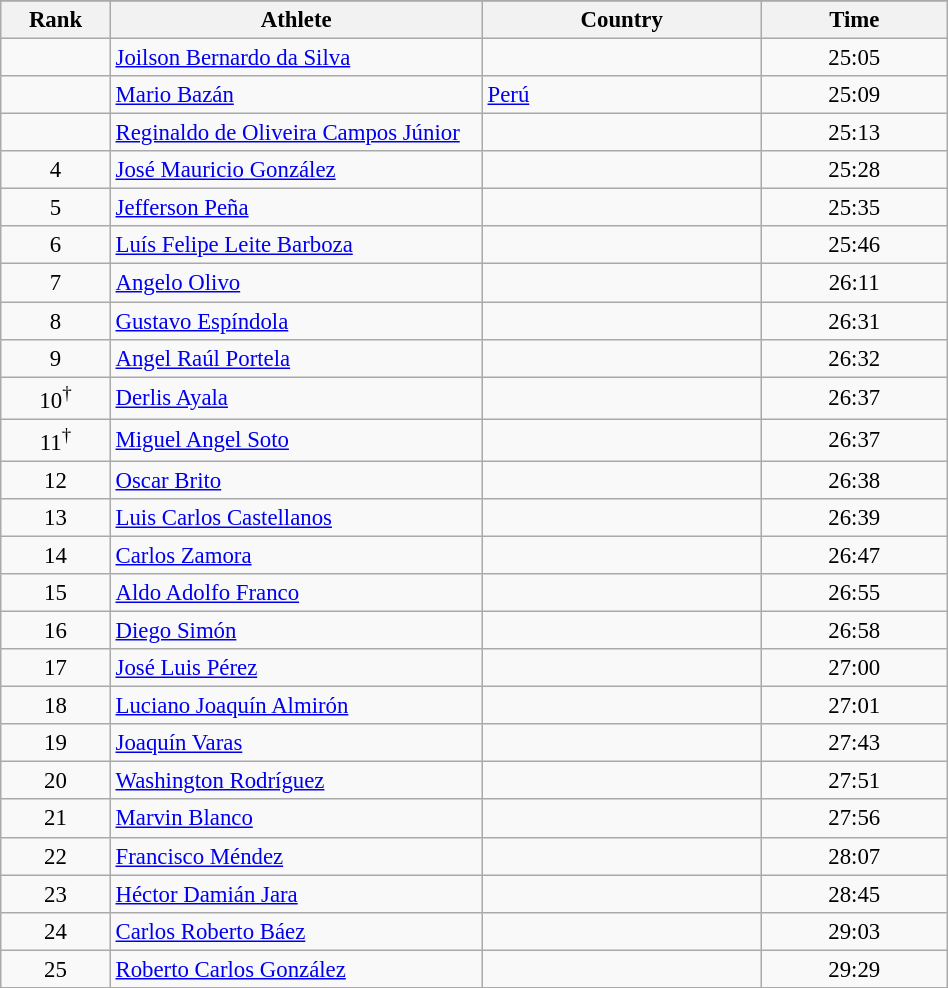<table class="wikitable sortable" style=" text-align:center; font-size:95%;" width="50%">
<tr>
</tr>
<tr>
<th width=5%>Rank</th>
<th width=20%>Athlete</th>
<th width=15%>Country</th>
<th width=10%>Time</th>
</tr>
<tr>
<td align=center></td>
<td align=left><a href='#'>Joilson Bernardo da Silva</a></td>
<td align=left></td>
<td>25:05</td>
</tr>
<tr>
<td align=center></td>
<td align=left><a href='#'>Mario Bazán</a></td>
<td align=left> <a href='#'>Perú</a></td>
<td>25:09</td>
</tr>
<tr>
<td align=center></td>
<td align=left><a href='#'>Reginaldo de Oliveira Campos Júnior</a></td>
<td align=left></td>
<td>25:13</td>
</tr>
<tr>
<td align=center>4</td>
<td align=left><a href='#'>José Mauricio González</a></td>
<td align=left></td>
<td>25:28</td>
</tr>
<tr>
<td align=center>5</td>
<td align=left><a href='#'>Jefferson Peña</a></td>
<td align=left></td>
<td>25:35</td>
</tr>
<tr>
<td align=center>6</td>
<td align=left><a href='#'>Luís Felipe Leite Barboza</a></td>
<td align=left></td>
<td>25:46</td>
</tr>
<tr>
<td align=center>7</td>
<td align=left><a href='#'>Angelo Olivo</a></td>
<td align=left></td>
<td>26:11</td>
</tr>
<tr>
<td align=center>8</td>
<td align=left><a href='#'>Gustavo Espíndola</a></td>
<td align=left></td>
<td>26:31</td>
</tr>
<tr>
<td align=center>9</td>
<td align=left><a href='#'>Angel Raúl Portela</a></td>
<td align=left></td>
<td>26:32</td>
</tr>
<tr>
<td align=center>10<sup>†</sup></td>
<td align=left><a href='#'>Derlis Ayala</a></td>
<td align=left></td>
<td>26:37</td>
</tr>
<tr>
<td align=center>11<sup>†</sup></td>
<td align=left><a href='#'>Miguel Angel Soto</a></td>
<td align=left></td>
<td>26:37</td>
</tr>
<tr>
<td align=center>12</td>
<td align=left><a href='#'>Oscar Brito</a></td>
<td align=left></td>
<td>26:38</td>
</tr>
<tr>
<td align=center>13</td>
<td align=left><a href='#'>Luis Carlos Castellanos</a></td>
<td align=left></td>
<td>26:39</td>
</tr>
<tr>
<td align=center>14</td>
<td align=left><a href='#'>Carlos Zamora</a></td>
<td align=left></td>
<td>26:47</td>
</tr>
<tr>
<td align=center>15</td>
<td align=left><a href='#'>Aldo Adolfo Franco</a></td>
<td align=left></td>
<td>26:55</td>
</tr>
<tr>
<td align=center>16</td>
<td align=left><a href='#'>Diego Simón</a></td>
<td align=left></td>
<td>26:58</td>
</tr>
<tr>
<td align=center>17</td>
<td align=left><a href='#'>José Luis Pérez</a></td>
<td align=left></td>
<td>27:00</td>
</tr>
<tr>
<td align=center>18</td>
<td align=left><a href='#'>Luciano Joaquín Almirón</a></td>
<td align=left></td>
<td>27:01</td>
</tr>
<tr>
<td align=center>19</td>
<td align=left><a href='#'>Joaquín Varas</a></td>
<td align=left></td>
<td>27:43</td>
</tr>
<tr>
<td align=center>20</td>
<td align=left><a href='#'>Washington Rodríguez</a></td>
<td align=left></td>
<td>27:51</td>
</tr>
<tr>
<td align=center>21</td>
<td align=left><a href='#'>Marvin Blanco</a></td>
<td align=left></td>
<td>27:56</td>
</tr>
<tr>
<td align=center>22</td>
<td align=left><a href='#'>Francisco Méndez</a></td>
<td align=left></td>
<td>28:07</td>
</tr>
<tr>
<td align=center>23</td>
<td align=left><a href='#'>Héctor Damián Jara</a></td>
<td align=left></td>
<td>28:45</td>
</tr>
<tr>
<td align=center>24</td>
<td align=left><a href='#'>Carlos Roberto Báez</a></td>
<td align=left></td>
<td>29:03</td>
</tr>
<tr>
<td align=center>25</td>
<td align=left><a href='#'>Roberto Carlos González</a></td>
<td align=left></td>
<td>29:29</td>
</tr>
</table>
